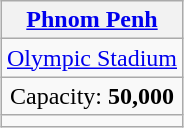<table class="wikitable" style="text-align:center;margin:1em auto;">
<tr>
<th colspan="1"><a href='#'>Phnom Penh</a></th>
</tr>
<tr>
<td><a href='#'>Olympic Stadium</a></td>
</tr>
<tr>
<td>Capacity: <strong>	50,000</strong></td>
</tr>
<tr>
<td></td>
</tr>
</table>
